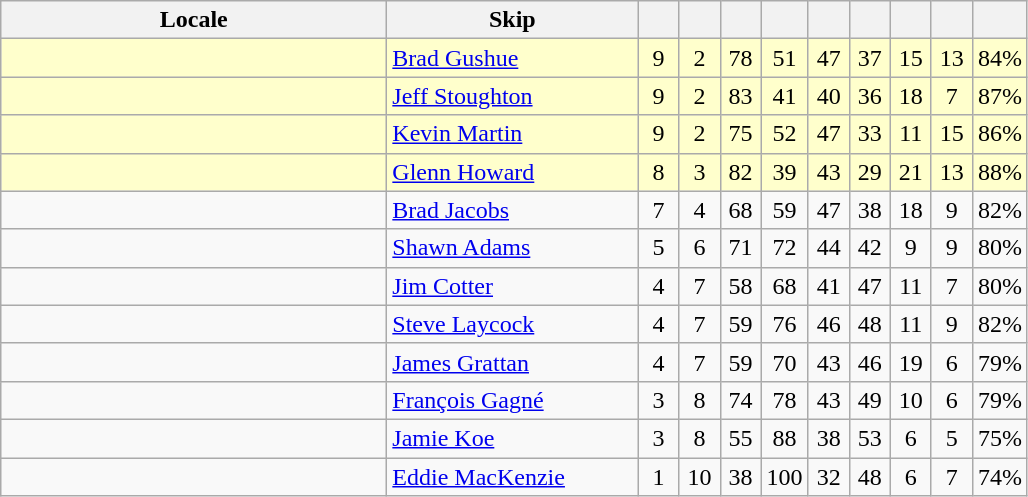<table class=wikitable style="text-align: center;">
<tr>
<th width=250>Locale</th>
<th width=160>Skip</th>
<th width=20></th>
<th width=20></th>
<th width=20></th>
<th width=20></th>
<th width=20></th>
<th width=20></th>
<th width=20></th>
<th width=20></th>
<th width=20></th>
</tr>
<tr bgcolor=#ffffcc>
<td style="text-align: left;"></td>
<td style="text-align: left;"><a href='#'>Brad Gushue</a></td>
<td>9</td>
<td>2</td>
<td>78</td>
<td>51</td>
<td>47</td>
<td>37</td>
<td>15</td>
<td>13</td>
<td>84%</td>
</tr>
<tr bgcolor=#ffffcc>
<td style="text-align: left;"></td>
<td style="text-align: left;"><a href='#'>Jeff Stoughton</a></td>
<td>9</td>
<td>2</td>
<td>83</td>
<td>41</td>
<td>40</td>
<td>36</td>
<td>18</td>
<td>7</td>
<td>87%</td>
</tr>
<tr bgcolor=#ffffcc>
<td style="text-align: left;"></td>
<td style="text-align: left;"><a href='#'>Kevin Martin</a></td>
<td>9</td>
<td>2</td>
<td>75</td>
<td>52</td>
<td>47</td>
<td>33</td>
<td>11</td>
<td>15</td>
<td>86%</td>
</tr>
<tr bgcolor=#ffffcc>
<td style="text-align: left;"></td>
<td style="text-align: left;"><a href='#'>Glenn Howard</a></td>
<td>8</td>
<td>3</td>
<td>82</td>
<td>39</td>
<td>43</td>
<td>29</td>
<td>21</td>
<td>13</td>
<td>88%</td>
</tr>
<tr>
<td style="text-align: left;"></td>
<td style="text-align: left;"><a href='#'>Brad Jacobs</a></td>
<td>7</td>
<td>4</td>
<td>68</td>
<td>59</td>
<td>47</td>
<td>38</td>
<td>18</td>
<td>9</td>
<td>82%</td>
</tr>
<tr>
<td style="text-align: left;"></td>
<td style="text-align: left;"><a href='#'>Shawn Adams</a></td>
<td>5</td>
<td>6</td>
<td>71</td>
<td>72</td>
<td>44</td>
<td>42</td>
<td>9</td>
<td>9</td>
<td>80%</td>
</tr>
<tr>
<td style="text-align: left;"></td>
<td style="text-align: left;"><a href='#'>Jim Cotter</a></td>
<td>4</td>
<td>7</td>
<td>58</td>
<td>68</td>
<td>41</td>
<td>47</td>
<td>11</td>
<td>7</td>
<td>80%</td>
</tr>
<tr>
<td style="text-align: left;"></td>
<td style="text-align: left;"><a href='#'>Steve Laycock</a></td>
<td>4</td>
<td>7</td>
<td>59</td>
<td>76</td>
<td>46</td>
<td>48</td>
<td>11</td>
<td>9</td>
<td>82%</td>
</tr>
<tr>
<td style="text-align: left;"></td>
<td style="text-align: left;"><a href='#'>James Grattan</a></td>
<td>4</td>
<td>7</td>
<td>59</td>
<td>70</td>
<td>43</td>
<td>46</td>
<td>19</td>
<td>6</td>
<td>79%</td>
</tr>
<tr>
<td style="text-align: left;"></td>
<td style="text-align: left;"><a href='#'>François Gagné</a></td>
<td>3</td>
<td>8</td>
<td>74</td>
<td>78</td>
<td>43</td>
<td>49</td>
<td>10</td>
<td>6</td>
<td>79%</td>
</tr>
<tr>
<td style="text-align: left;"></td>
<td style="text-align: left;"><a href='#'>Jamie Koe</a></td>
<td>3</td>
<td>8</td>
<td>55</td>
<td>88</td>
<td>38</td>
<td>53</td>
<td>6</td>
<td>5</td>
<td>75%</td>
</tr>
<tr>
<td style="text-align: left;"></td>
<td style="text-align: left;"><a href='#'>Eddie MacKenzie</a></td>
<td>1</td>
<td>10</td>
<td>38</td>
<td>100</td>
<td>32</td>
<td>48</td>
<td>6</td>
<td>7</td>
<td>74%</td>
</tr>
</table>
